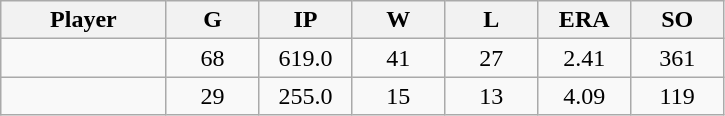<table class="wikitable sortable">
<tr>
<th bgcolor="#DDDDFF" width="16%">Player</th>
<th bgcolor="#DDDDFF" width="9%">G</th>
<th bgcolor="#DDDDFF" width="9%">IP</th>
<th bgcolor="#DDDDFF" width="9%">W</th>
<th bgcolor="#DDDDFF" width="9%">L</th>
<th bgcolor="#DDDDFF" width="9%">ERA</th>
<th bgcolor="#DDDDFF" width="9%">SO</th>
</tr>
<tr align="center">
<td></td>
<td>68</td>
<td>619.0</td>
<td>41</td>
<td>27</td>
<td>2.41</td>
<td>361</td>
</tr>
<tr align="center">
<td></td>
<td>29</td>
<td>255.0</td>
<td>15</td>
<td>13</td>
<td>4.09</td>
<td>119</td>
</tr>
</table>
